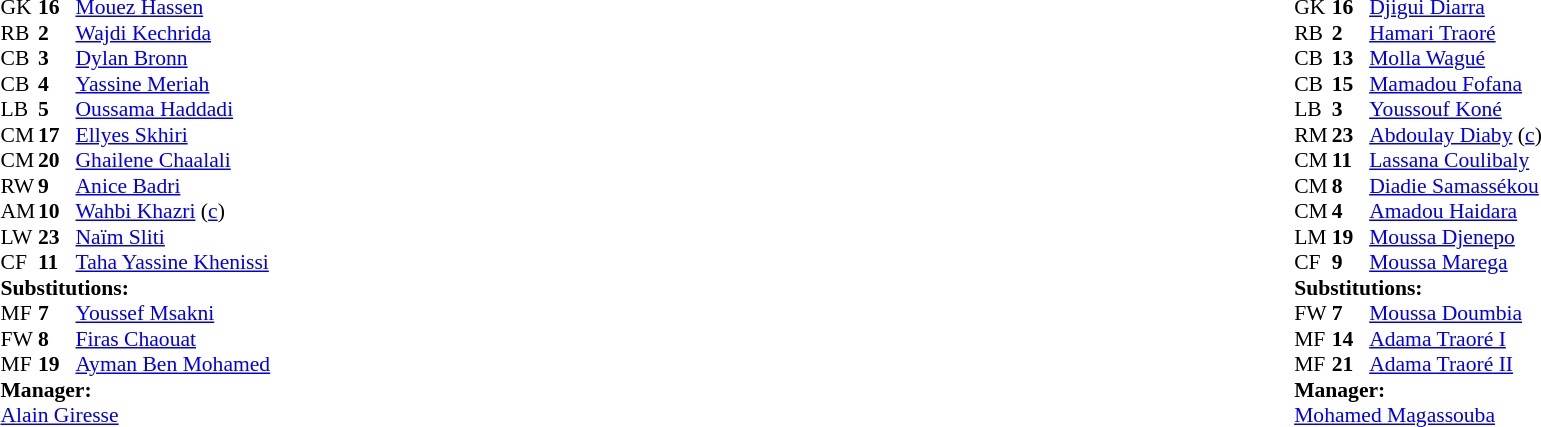<table width="100%">
<tr>
<td valign="top" width="40%"><br><table style="font-size:90%" cellspacing="0" cellpadding="0">
<tr>
<th width=25></th>
<th width=25></th>
</tr>
<tr>
<td>GK</td>
<td><strong>16</strong></td>
<td><a href='#'>Mouez Hassen</a></td>
</tr>
<tr>
<td>RB</td>
<td><strong>2</strong></td>
<td><a href='#'>Wajdi Kechrida</a></td>
</tr>
<tr>
<td>CB</td>
<td><strong>3</strong></td>
<td><a href='#'>Dylan Bronn</a></td>
</tr>
<tr>
<td>CB</td>
<td><strong>4</strong></td>
<td><a href='#'>Yassine Meriah</a></td>
</tr>
<tr>
<td>LB</td>
<td><strong>5</strong></td>
<td><a href='#'>Oussama Haddadi</a></td>
</tr>
<tr>
<td>CM</td>
<td><strong>17</strong></td>
<td><a href='#'>Ellyes Skhiri</a></td>
<td></td>
</tr>
<tr>
<td>CM</td>
<td><strong>20</strong></td>
<td><a href='#'>Ghailene Chaalali</a></td>
<td></td>
</tr>
<tr>
<td>RW</td>
<td><strong>9</strong></td>
<td><a href='#'>Anice Badri</a></td>
<td></td>
<td></td>
</tr>
<tr>
<td>AM</td>
<td><strong>10</strong></td>
<td><a href='#'>Wahbi Khazri</a> (<a href='#'>c</a>)</td>
</tr>
<tr>
<td>LW</td>
<td><strong>23</strong></td>
<td><a href='#'>Naïm Sliti</a></td>
<td></td>
<td></td>
</tr>
<tr>
<td>CF</td>
<td><strong>11</strong></td>
<td><a href='#'>Taha Yassine Khenissi</a></td>
<td></td>
<td></td>
</tr>
<tr>
<td colspan=3><strong>Substitutions:</strong></td>
</tr>
<tr>
<td>MF</td>
<td><strong>7</strong></td>
<td><a href='#'>Youssef Msakni</a></td>
<td></td>
<td></td>
</tr>
<tr>
<td>FW</td>
<td><strong>8</strong></td>
<td><a href='#'>Firas Chaouat</a></td>
<td></td>
<td></td>
</tr>
<tr>
<td>MF</td>
<td><strong>19</strong></td>
<td><a href='#'>Ayman Ben Mohamed</a></td>
<td></td>
<td></td>
</tr>
<tr>
<td colspan=3><strong>Manager:</strong></td>
</tr>
<tr>
<td colspan=3> <a href='#'>Alain Giresse</a></td>
</tr>
</table>
</td>
<td valign="top"></td>
<td valign="top" width="50%"><br><table style="font-size:90%; margin:auto" cellspacing="0" cellpadding="0">
<tr>
<th width=25></th>
<th width=25></th>
</tr>
<tr>
<td>GK</td>
<td><strong>16</strong></td>
<td><a href='#'>Djigui Diarra</a></td>
</tr>
<tr>
<td>RB</td>
<td><strong>2</strong></td>
<td><a href='#'>Hamari Traoré</a></td>
</tr>
<tr>
<td>CB</td>
<td><strong>13</strong></td>
<td><a href='#'>Molla Wagué</a></td>
</tr>
<tr>
<td>CB</td>
<td><strong>15</strong></td>
<td><a href='#'>Mamadou Fofana</a></td>
</tr>
<tr>
<td>LB</td>
<td><strong>3</strong></td>
<td><a href='#'>Youssouf Koné</a></td>
</tr>
<tr>
<td>RM</td>
<td><strong>23</strong></td>
<td><a href='#'>Abdoulay Diaby</a> (<a href='#'>c</a>)</td>
<td></td>
<td></td>
</tr>
<tr>
<td>CM</td>
<td><strong>11</strong></td>
<td><a href='#'>Lassana Coulibaly</a></td>
</tr>
<tr>
<td>CM</td>
<td><strong>8</strong></td>
<td><a href='#'>Diadie Samassékou</a></td>
<td></td>
</tr>
<tr>
<td>CM</td>
<td><strong>4</strong></td>
<td><a href='#'>Amadou Haidara</a></td>
<td></td>
<td></td>
</tr>
<tr>
<td>LM</td>
<td><strong>19</strong></td>
<td><a href='#'>Moussa Djenepo</a></td>
<td></td>
<td></td>
</tr>
<tr>
<td>CF</td>
<td><strong>9</strong></td>
<td><a href='#'>Moussa Marega</a></td>
<td></td>
</tr>
<tr>
<td colspan=3><strong>Substitutions:</strong></td>
</tr>
<tr>
<td>FW</td>
<td><strong>7</strong></td>
<td><a href='#'>Moussa Doumbia</a></td>
<td></td>
<td></td>
</tr>
<tr>
<td>MF</td>
<td><strong>14</strong></td>
<td><a href='#'>Adama Traoré I</a></td>
<td></td>
<td></td>
</tr>
<tr>
<td>MF</td>
<td><strong>21</strong></td>
<td><a href='#'>Adama Traoré II</a></td>
<td></td>
<td></td>
</tr>
<tr>
<td colspan=3><strong>Manager:</strong></td>
</tr>
<tr>
<td colspan=3><a href='#'>Mohamed Magassouba</a></td>
</tr>
</table>
</td>
</tr>
</table>
